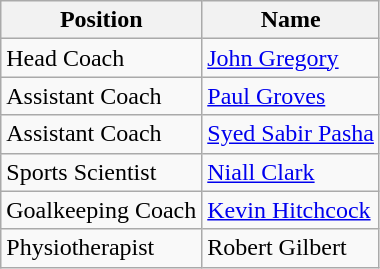<table class="wikitable">
<tr>
<th>Position</th>
<th>Name</th>
</tr>
<tr>
<td>Head Coach</td>
<td> <a href='#'>John Gregory</a></td>
</tr>
<tr>
<td>Assistant Coach</td>
<td> <a href='#'>Paul Groves</a></td>
</tr>
<tr>
<td>Assistant Coach</td>
<td> <a href='#'>Syed Sabir Pasha</a></td>
</tr>
<tr>
<td>Sports Scientist</td>
<td> <a href='#'>Niall Clark</a></td>
</tr>
<tr>
<td>Goalkeeping Coach</td>
<td> <a href='#'>Kevin Hitchcock</a></td>
</tr>
<tr>
<td>Physiotherapist</td>
<td> Robert Gilbert</td>
</tr>
</table>
